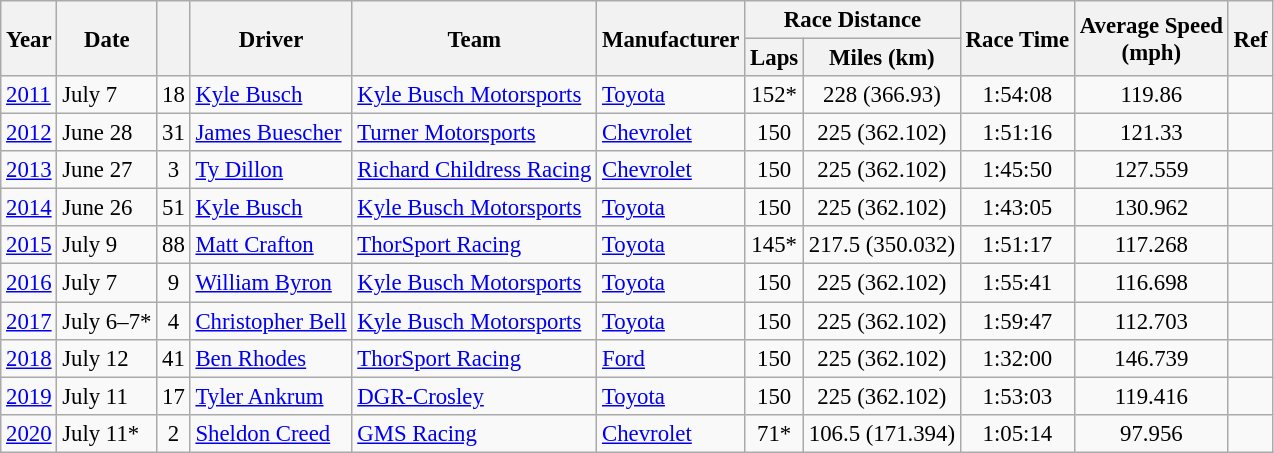<table class="wikitable" style="font-size: 95%;">
<tr>
<th rowspan="2">Year</th>
<th rowspan="2">Date</th>
<th rowspan="2"></th>
<th rowspan="2">Driver</th>
<th rowspan="2">Team</th>
<th rowspan="2">Manufacturer</th>
<th colspan="2">Race Distance</th>
<th rowspan="2">Race Time</th>
<th rowspan="2">Average Speed<br>(mph)</th>
<th rowspan="2">Ref</th>
</tr>
<tr>
<th>Laps</th>
<th>Miles (km)</th>
</tr>
<tr>
<td><a href='#'>2011</a></td>
<td>July 7</td>
<td align="center">18</td>
<td><a href='#'>Kyle Busch</a></td>
<td><a href='#'>Kyle Busch Motorsports</a></td>
<td><a href='#'>Toyota</a></td>
<td align="center">152*</td>
<td align="center">228 (366.93)</td>
<td align="center">1:54:08</td>
<td align="center">119.86</td>
<td align="center"></td>
</tr>
<tr>
<td><a href='#'>2012</a></td>
<td>June 28</td>
<td align="center">31</td>
<td><a href='#'>James Buescher</a></td>
<td><a href='#'>Turner Motorsports</a></td>
<td><a href='#'>Chevrolet</a></td>
<td align="center">150</td>
<td align="center">225 (362.102)</td>
<td align="center">1:51:16</td>
<td align="center">121.33</td>
<td align="center"></td>
</tr>
<tr>
<td><a href='#'>2013</a></td>
<td>June 27</td>
<td align="center">3</td>
<td><a href='#'>Ty Dillon</a></td>
<td><a href='#'>Richard Childress Racing</a></td>
<td><a href='#'>Chevrolet</a></td>
<td align="center">150</td>
<td align="center">225 (362.102)</td>
<td align="center">1:45:50</td>
<td align="center">127.559</td>
<td align="center"></td>
</tr>
<tr>
<td><a href='#'>2014</a></td>
<td>June 26</td>
<td align="center">51</td>
<td><a href='#'>Kyle Busch</a></td>
<td><a href='#'>Kyle Busch Motorsports</a></td>
<td><a href='#'>Toyota</a></td>
<td align="center">150</td>
<td align="center">225 (362.102)</td>
<td align="center">1:43:05</td>
<td align="center">130.962</td>
<td align="center"></td>
</tr>
<tr>
<td><a href='#'>2015</a></td>
<td>July 9</td>
<td align="center">88</td>
<td><a href='#'>Matt Crafton</a></td>
<td><a href='#'>ThorSport Racing</a></td>
<td><a href='#'>Toyota</a></td>
<td align="center">145*</td>
<td align="center">217.5 (350.032)</td>
<td align="center">1:51:17</td>
<td align="center">117.268</td>
<td align="center"></td>
</tr>
<tr>
<td><a href='#'>2016</a></td>
<td>July 7</td>
<td align="center">9</td>
<td><a href='#'>William Byron</a></td>
<td><a href='#'>Kyle Busch Motorsports</a></td>
<td><a href='#'>Toyota</a></td>
<td align="center">150</td>
<td align="center">225 (362.102)</td>
<td align="center">1:55:41</td>
<td align="center">116.698</td>
<td align="center"></td>
</tr>
<tr>
<td><a href='#'>2017</a></td>
<td>July 6–7*</td>
<td align="center">4</td>
<td><a href='#'>Christopher Bell</a></td>
<td><a href='#'>Kyle Busch Motorsports</a></td>
<td><a href='#'>Toyota</a></td>
<td align="center">150</td>
<td align="center">225 (362.102)</td>
<td align="center">1:59:47</td>
<td align="center">112.703</td>
<td align="center"></td>
</tr>
<tr>
<td><a href='#'>2018</a></td>
<td>July 12</td>
<td align="center">41</td>
<td><a href='#'>Ben Rhodes</a></td>
<td><a href='#'>ThorSport Racing</a></td>
<td><a href='#'>Ford</a></td>
<td align="center">150</td>
<td align="center">225 (362.102)</td>
<td align="center">1:32:00</td>
<td align="center">146.739</td>
<td align="center"></td>
</tr>
<tr>
<td><a href='#'>2019</a></td>
<td>July 11</td>
<td align="center">17</td>
<td><a href='#'>Tyler Ankrum</a></td>
<td><a href='#'>DGR-Crosley</a></td>
<td><a href='#'>Toyota</a></td>
<td align="center">150</td>
<td align="center">225 (362.102)</td>
<td align="center">1:53:03</td>
<td align="center">119.416</td>
<td align="center"></td>
</tr>
<tr>
<td><a href='#'>2020</a></td>
<td>July 11*</td>
<td align="center">2</td>
<td><a href='#'>Sheldon Creed</a></td>
<td><a href='#'>GMS Racing</a></td>
<td><a href='#'>Chevrolet</a></td>
<td align="center">71*</td>
<td align="center">106.5 (171.394)</td>
<td align="center">1:05:14</td>
<td align="center">97.956</td>
<td align="center"></td>
</tr>
</table>
